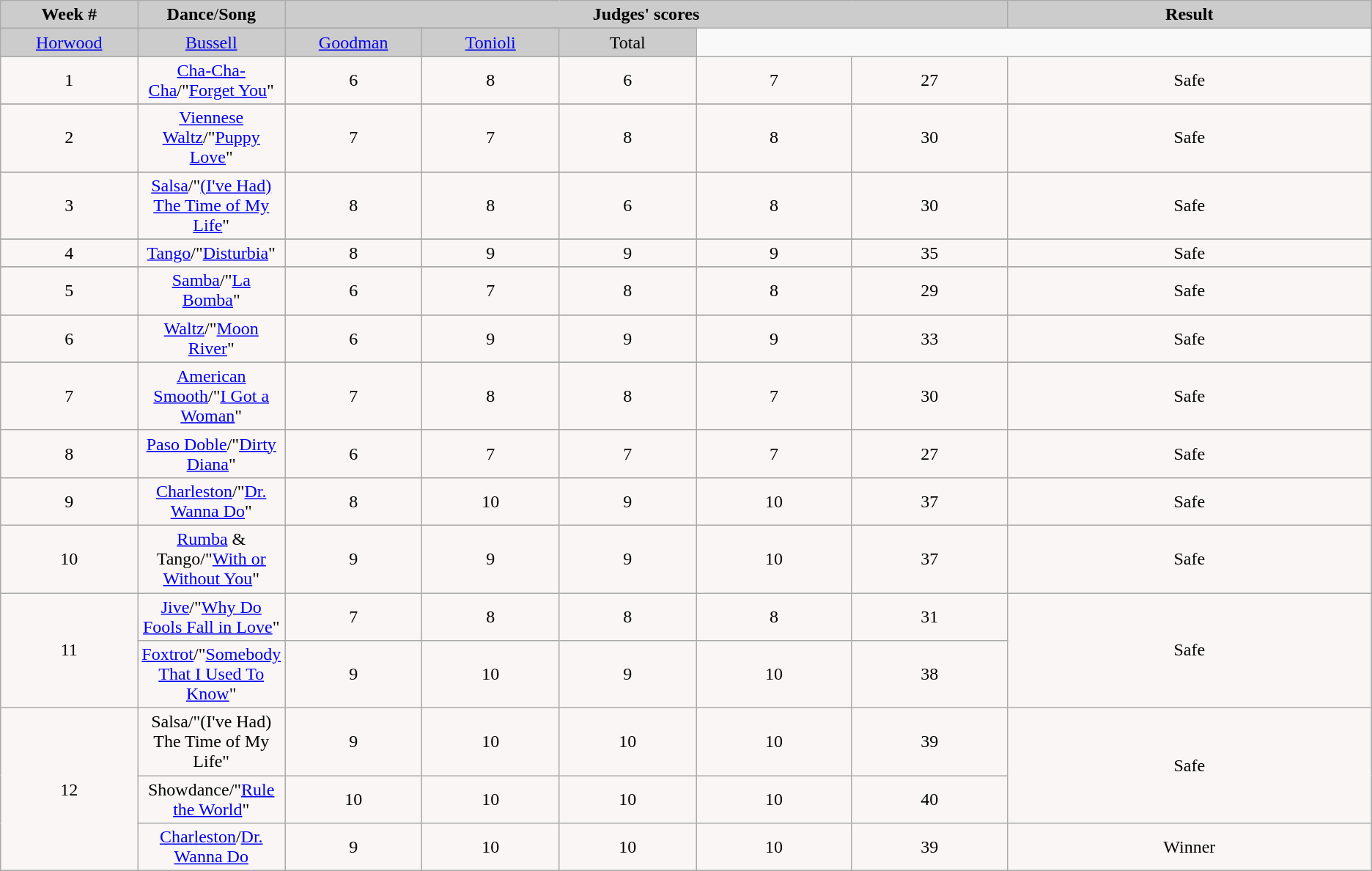<table class="wikitable" align="left">
<tr>
<td rowspan="2" bgcolor="CCCCCC" align="Center"><strong>Week #</strong></td>
<td rowspan="2" bgcolor="CCCCCC" align="Center"><strong>Dance</strong>/<strong>Song</strong></td>
<td colspan="5" bgcolor="CCCCCC" align="Center"><strong>Judges' scores</strong></td>
<td rowspan="2" bgcolor="CCCCCC" align="Center"><strong>Result</strong></td>
</tr>
<tr>
</tr>
<tr>
<td bgcolor="CCCCCC" width="10%" align="center"><a href='#'>Horwood</a></td>
<td bgcolor="CCCCCC" width="10%" align="center"><a href='#'>Bussell</a></td>
<td bgcolor="CCCCCC" width="10%" align="center"><a href='#'>Goodman</a></td>
<td bgcolor="CCCCCC" width="10%" align="center"><a href='#'>Tonioli</a></td>
<td bgcolor="CCCCCC" width="10%" align="center">Total</td>
</tr>
<tr>
</tr>
<tr>
<td align="center" bgcolor="FAF6F6">1</td>
<td align="center" bgcolor="FAF6F6"><a href='#'>Cha-Cha-Cha</a>/"<a href='#'>Forget You</a>"</td>
<td align="center" bgcolor="FAF6F6">6</td>
<td align="center" bgcolor="FAF6F6">8</td>
<td align="center" bgcolor="FAF6F6">6</td>
<td align="center" bgcolor="FAF6F6">7</td>
<td align="center" bgcolor="FAF6F6">27</td>
<td align="center" bgcolor="FAF6F6">Safe</td>
</tr>
<tr>
</tr>
<tr>
<td align="center" bgcolor="FAF6F6">2</td>
<td align="center" bgcolor="FAF6F6"><a href='#'>Viennese Waltz</a>/"<a href='#'>Puppy Love</a>"</td>
<td align="center" bgcolor="FAF6F6">7</td>
<td align="center" bgcolor="FAF6F6">7</td>
<td align="center" bgcolor="FAF6F6">8</td>
<td align="center" bgcolor="FAF6F6">8</td>
<td align="center" bgcolor="FAF6F6">30</td>
<td align="center" bgcolor="FAF6F6">Safe</td>
</tr>
<tr>
</tr>
<tr>
<td align="center" bgcolor="FAF6F6">3</td>
<td align="center" bgcolor="FAF6F6"><a href='#'>Salsa</a>/"<a href='#'>(I've Had) The Time of My Life</a>"</td>
<td align="center" bgcolor="FAF6F6">8</td>
<td align="center" bgcolor="FAF6F6">8</td>
<td align="center" bgcolor="FAF6F6">6</td>
<td align="center" bgcolor="FAF6F6">8</td>
<td align="center" bgcolor="FAF6F6">30</td>
<td align="center" bgcolor="FAF6F6">Safe</td>
</tr>
<tr>
</tr>
<tr>
<td align="center" bgcolor="FAF6F6">4</td>
<td align="center" bgcolor="FAF6F6"><a href='#'>Tango</a>/"<a href='#'>Disturbia</a>"</td>
<td align="center" bgcolor="FAF6F6">8</td>
<td align="center" bgcolor="FAF6F6">9</td>
<td align="center" bgcolor="FAF6F6">9</td>
<td align="center" bgcolor="FAF6F6">9</td>
<td align="center" bgcolor="FAF6F6">35</td>
<td align="center" bgcolor="FAF6F6">Safe</td>
</tr>
<tr>
</tr>
<tr>
<td align="center" bgcolor="FAF6F6">5</td>
<td align="center" bgcolor="FAF6F6"><a href='#'>Samba</a>/"<a href='#'>La Bomba</a>"</td>
<td align="center" bgcolor="FAF6F6">6</td>
<td align="center" bgcolor="FAF6F6">7</td>
<td align="center" bgcolor="FAF6F6">8</td>
<td align="center" bgcolor="FAF6F6">8</td>
<td align="center" bgcolor="FAF6F6">29</td>
<td align="center" bgcolor="FAF6F6">Safe</td>
</tr>
<tr>
</tr>
<tr>
<td align="center" bgcolor="FAF6F6">6</td>
<td align="center" bgcolor="FAF6F6"><a href='#'>Waltz</a>/"<a href='#'>Moon River</a>"</td>
<td align="center" bgcolor="FAF6F6">6</td>
<td align="center" bgcolor="FAF6F6">9</td>
<td align="center" bgcolor="FAF6F6">9</td>
<td align="center" bgcolor="FAF6F6">9</td>
<td align="center" bgcolor="FAF6F6">33</td>
<td align="center" bgcolor="FAF6F6">Safe</td>
</tr>
<tr>
</tr>
<tr>
<td align="center" bgcolor="FAF6F6">7</td>
<td align="center" bgcolor="FAF6F6"><a href='#'>American Smooth</a>/"<a href='#'>I Got a Woman</a>"</td>
<td align="center" bgcolor="FAF6F6">7</td>
<td align="center" bgcolor="FAF6F6">8</td>
<td align="center" bgcolor="FAF6F6">8</td>
<td align="center" bgcolor="FAF6F6">7</td>
<td align="center" bgcolor="FAF6F6">30</td>
<td align="center" bgcolor="FAF6F6">Safe</td>
</tr>
<tr>
</tr>
<tr>
<td align="center" bgcolor="FAF6F6">8</td>
<td align="center" bgcolor="FAF6F6"><a href='#'>Paso Doble</a>/"<a href='#'>Dirty Diana</a>"</td>
<td align="center" bgcolor="FAF6F6">6</td>
<td align="center" bgcolor="FAF6F6">7</td>
<td align="center" bgcolor="FAF6F6">7</td>
<td align="center" bgcolor="FAF6F6">7</td>
<td align="center" bgcolor="FAF6F6">27</td>
<td align="center" bgcolor="FAF6F6">Safe</td>
</tr>
<tr>
<td align="center" bgcolor="FAF6F6">9</td>
<td align="center" bgcolor="FAF6F6"><a href='#'>Charleston</a>/"<a href='#'>Dr. Wanna Do</a>"</td>
<td align="center" bgcolor="FAF6F6">8</td>
<td align="center" bgcolor="FAF6F6">10</td>
<td align="center" bgcolor="FAF6F6">9</td>
<td align="center" bgcolor="FAF6F6">10</td>
<td align="center" bgcolor="FAF6F6">37</td>
<td align="center" bgcolor="FAF6F6">Safe</td>
</tr>
<tr>
<td align="center" bgcolor="FAF6F6">10</td>
<td align="center" bgcolor="FAF6F6"><a href='#'>Rumba</a> & Tango/"<a href='#'>With or Without You</a>"</td>
<td align="center" bgcolor="FAF6F6">9</td>
<td align="center" bgcolor="FAF6F6">9</td>
<td align="center" bgcolor="FAF6F6">9</td>
<td align="center" bgcolor="FAF6F6">10</td>
<td align="center" bgcolor="FAF6F6">37</td>
<td align="center" bgcolor="FAF6F6">Safe</td>
</tr>
<tr>
<td align="center" bgcolor="FAF6F6" rowspan=2>11</td>
<td align="center" bgcolor="FAF6F6"><a href='#'>Jive</a>/"<a href='#'>Why Do Fools Fall in Love</a>"</td>
<td align="center" bgcolor="FAF6F6">7</td>
<td align="center" bgcolor="FAF6F6">8</td>
<td align="center" bgcolor="FAF6F6">8</td>
<td align="center" bgcolor="FAF6F6">8</td>
<td align="center" bgcolor="FAF6F6">31</td>
<td align="center" bgcolor="FAF6F6" rowspan=2>Safe</td>
</tr>
<tr>
<td align="center" bgcolor="FAF6F6"><a href='#'>Foxtrot</a>/"<a href='#'>Somebody That I Used To Know</a>"</td>
<td align="center" bgcolor="FAF6F6">9</td>
<td align="center" bgcolor="FAF6F6">10</td>
<td align="center" bgcolor="FAF6F6">9</td>
<td align="center" bgcolor="FAF6F6">10</td>
<td align="center" bgcolor="FAF6F6">38</td>
</tr>
<tr>
<td align="center" bgcolor="FAF6F6" rowspan=3>12</td>
<td align="center" bgcolor="FAF6F6">Salsa/"(I've Had) The Time of My Life"</td>
<td align="center" bgcolor="FAF6F6">9</td>
<td align="center" bgcolor="FAF6F6">10</td>
<td align="center" bgcolor="FAF6F6">10</td>
<td align="center" bgcolor="FAF6F6">10</td>
<td align="center" bgcolor="FAF6F6">39</td>
<td align="center" bgcolor="FAF6F6" rowspan=2>Safe</td>
</tr>
<tr>
<td align="center" bgcolor="FAF6F6">Showdance/"<a href='#'>Rule the World</a>"</td>
<td align="center" bgcolor="FAF6F6">10</td>
<td align="center" bgcolor="FAF6F6">10</td>
<td align="center" bgcolor="FAF6F6">10</td>
<td align="center" bgcolor="FAF6F6">10</td>
<td align="center" bgcolor="FAF6F6">40</td>
</tr>
<tr>
<td align="center" bgcolor="FAF6F6"><a href='#'>Charleston</a>/<a href='#'>Dr. Wanna Do</a></td>
<td align="center" bgcolor="FAF6F6">9</td>
<td align="center" bgcolor="FAF6F6">10</td>
<td align="center" bgcolor="FAF6F6">10</td>
<td align="center" bgcolor="FAF6F6">10</td>
<td align="center" bgcolor="FAF6F6">39</td>
<td align="center" bgcolor="FAF6F6">Winner</td>
</tr>
</table>
